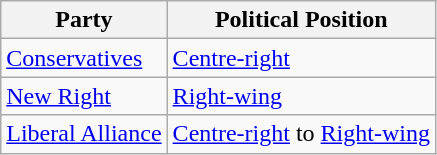<table class="wikitable mw-collapsible mw-collapsed">
<tr>
<th>Party</th>
<th>Political Position</th>
</tr>
<tr>
<td><a href='#'>Conservatives</a></td>
<td><a href='#'>Centre-right</a></td>
</tr>
<tr>
<td><a href='#'>New Right</a></td>
<td><a href='#'>Right-wing</a></td>
</tr>
<tr>
<td><a href='#'>Liberal Alliance</a></td>
<td><a href='#'>Centre-right</a> to <a href='#'>Right-wing</a></td>
</tr>
</table>
